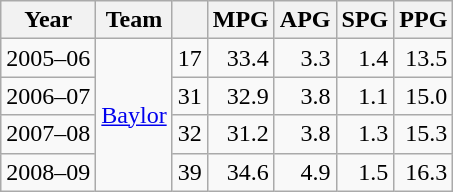<table class="wikitable sortable" style="text-align:right;">
<tr>
<th>Year</th>
<th>Team</th>
<th></th>
<th>MPG</th>
<th>APG</th>
<th>SPG</th>
<th>PPG</th>
</tr>
<tr>
<td>2005–06</td>
<td rowspan=4 style="text-align:left;"><a href='#'>Baylor</a></td>
<td>17</td>
<td>33.4</td>
<td>3.3</td>
<td>1.4</td>
<td>13.5</td>
</tr>
<tr>
<td>2006–07</td>
<td>31</td>
<td>32.9</td>
<td>3.8</td>
<td>1.1</td>
<td>15.0</td>
</tr>
<tr>
<td>2007–08</td>
<td>32</td>
<td>31.2</td>
<td>3.8</td>
<td>1.3</td>
<td>15.3</td>
</tr>
<tr>
<td>2008–09</td>
<td>39</td>
<td>34.6</td>
<td>4.9</td>
<td>1.5</td>
<td>16.3</td>
</tr>
</table>
